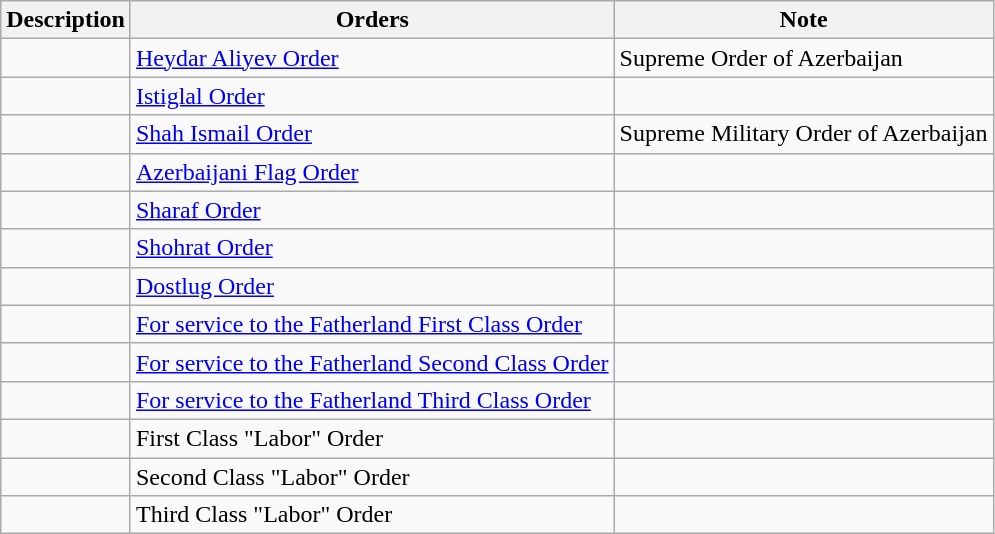<table class="wikitable">
<tr>
<th>Description</th>
<th>Orders</th>
<th>Note</th>
</tr>
<tr>
<td></td>
<td><a href='#'>Heydar Aliyev Order</a></td>
<td>Supreme Order of Azerbaijan</td>
</tr>
<tr>
<td></td>
<td><a href='#'>Istiglal Order</a></td>
<td></td>
</tr>
<tr>
<td></td>
<td><a href='#'>Shah Ismail Order</a></td>
<td>Supreme Military Order of Azerbaijan</td>
</tr>
<tr>
<td></td>
<td><a href='#'>Azerbaijani Flag Order</a></td>
<td></td>
</tr>
<tr>
<td></td>
<td><a href='#'>Sharaf Order</a></td>
<td></td>
</tr>
<tr>
<td></td>
<td><a href='#'>Shohrat Order</a></td>
<td></td>
</tr>
<tr>
<td></td>
<td><a href='#'>Dostlug Order</a></td>
<td></td>
</tr>
<tr>
<td></td>
<td><a href='#'>For service to the Fatherland First Class Order</a></td>
<td></td>
</tr>
<tr>
<td></td>
<td><a href='#'>For service to the Fatherland Second Class Order</a></td>
<td></td>
</tr>
<tr>
<td></td>
<td><a href='#'>For service to the Fatherland Third Class Order</a></td>
<td></td>
</tr>
<tr>
<td></td>
<td>First Class "Labor" Order</td>
<td></td>
</tr>
<tr>
<td></td>
<td>Second Class "Labor" Order</td>
<td></td>
</tr>
<tr>
<td></td>
<td>Third Class "Labor" Order</td>
<td></td>
</tr>
</table>
